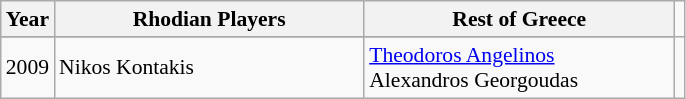<table class="wikitable" style="font-size:90%">
<tr>
<th>Year</th>
<th width="200">Rhodian Players</th>
<th width="200">Rest of Greece</th>
</tr>
<tr>
</tr>
<tr>
<td>2009</td>
<td> Nikos Kontakis</td>
<td> <a href='#'>Theodoros Angelinos</a><br> Alexandros Georgoudas</td>
<td></td>
</tr>
</table>
